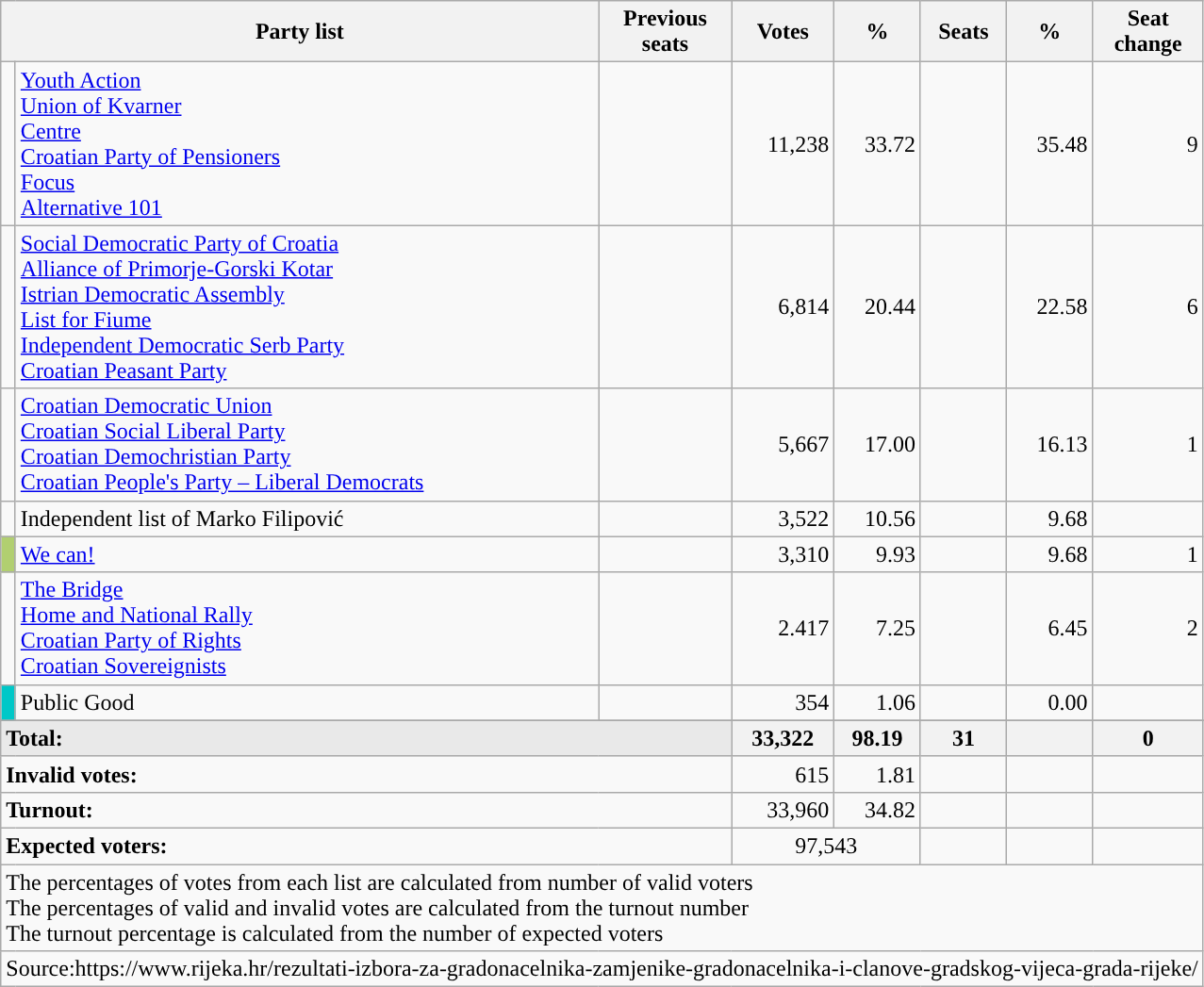<table class="wikitable">
<tr>
<th colspan="2">Party list</th>
<th>Previous<br>seats</th>
<th>Votes</th>
<th>%</th>
<th>Seats</th>
<th>%</th>
<th>Seat<br>change</th>
</tr>
<tr>
<td style="color:inherit;background:"></td>
<td align="left"><a href='#'>Youth Action</a> <br> <a href='#'>Union of Kvarner</a> <br> <a href='#'>Centre</a> <br> <a href='#'>Croatian Party of Pensioners</a> <br> <a href='#'>Focus</a> <br><a href='#'>Alternative 101</a></td>
<td align="left"></td>
<td align="right">11,238</td>
<td align="right">33.72</td>
<td align="left"></td>
<td align="right">35.48</td>
<td align="right"> 9</td>
</tr>
<tr>
<td style="color:inherit;background:"></td>
<td align="left"><a href='#'>Social Democratic Party of Croatia</a> <br> <a href='#'>Alliance of Primorje-Gorski Kotar</a> <br><a href='#'>Istrian Democratic Assembly</a> <br> <a href='#'>List for Fiume</a> <br> <a href='#'>Independent Democratic Serb Party</a> <br><a href='#'>Croatian Peasant Party</a></td>
<td align="left"></td>
<td align="right">6,814</td>
<td align="right">20.44</td>
<td align="left"></td>
<td align="right">22.58</td>
<td align="right"> 6</td>
</tr>
<tr>
<td style="color:inherit;background:"></td>
<td align="left"><a href='#'>Croatian Democratic Union</a> <br> <a href='#'>Croatian Social Liberal Party</a> <br> <a href='#'>Croatian Demochristian Party</a> <br> <a href='#'>Croatian People's Party – Liberal Democrats</a></td>
<td align="left"></td>
<td align="right">5,667</td>
<td align="right">17.00</td>
<td align="left"></td>
<td align="right">16.13</td>
<td align="right"> 1</td>
</tr>
<tr>
<td style="color:inherit;background:"></td>
<td>Independent list of Marko Filipović</td>
<td align="left"></td>
<td align="right">3,522</td>
<td align="right">10.56</td>
<td align="left"></td>
<td align="right">9.68</td>
<td align="right"></td>
</tr>
<tr>
<td style="color:inherit;background:#B1CF70"></td>
<td align="left"><a href='#'>We can!</a></td>
<td align="left"></td>
<td align="right">3,310</td>
<td align="right">9.93</td>
<td align="left"></td>
<td align="right">9.68</td>
<td align="right"> 1</td>
</tr>
<tr>
<td style="color:inherit;background:"></td>
<td align="left"><a href='#'>The Bridge</a> <br> <a href='#'>Home and National Rally</a> <br> <a href='#'>Croatian Party of Rights</a> <br> <a href='#'>Croatian Sovereignists</a> <br> </td>
<td align="left"></td>
<td align="right">2.417</td>
<td align="right">7.25</td>
<td align="left"></td>
<td align="right">6.45</td>
<td align="right"> 2</td>
</tr>
<tr>
<td style="color:inherit;background:#00c8c8"></td>
<td align="left">Public Good</td>
<td align="left"></td>
<td align="right">354</td>
<td align="right">1.06</td>
<td align="left"></td>
<td align="right">0.00</td>
<td align="right"></td>
</tr>
<tr>
</tr>
<tr style="background-color:#E9E9E9">
<td colspan="3" align="left"><strong>Total:</strong></td>
<th align="right">33,322</th>
<th align="right">98.19</th>
<th align="right">31</th>
<th align="right"></th>
<th align="right">0</th>
</tr>
<tr>
<td colspan="3" align="left"><strong>Invalid votes:</strong></td>
<td align="right">615</td>
<td align="right">1.81</td>
<td align="right"></td>
<td align="right"></td>
<td align="right"></td>
</tr>
<tr>
<td colspan="3" align="left"><strong>Turnout:</strong></td>
<td align="right">33,960</td>
<td align="right">34.82</td>
<td align="right"></td>
<td align="right"></td>
<td align="right"></td>
</tr>
<tr>
<td colspan="3" align="left"><strong>Expected voters:</strong></td>
<td colspan="2" align="center">97,543</td>
<td align="right"></td>
<td align="right"></td>
<td align="right"></td>
</tr>
<tr>
<td colspan="8" align="left">The percentages of votes from each list are calculated from number of valid voters <br> The percentages of valid and invalid votes are calculated from the turnout number <br> The turnout percentage is calculated from the number of expected voters</td>
</tr>
<tr>
<td colspan="8" align="left">Source:https://www.rijeka.hr/rezultati-izbora-za-gradonacelnika-zamjenike-gradonacelnika-i-clanove-gradskog-vijeca-grada-rijeke/</td>
</tr>
</table>
